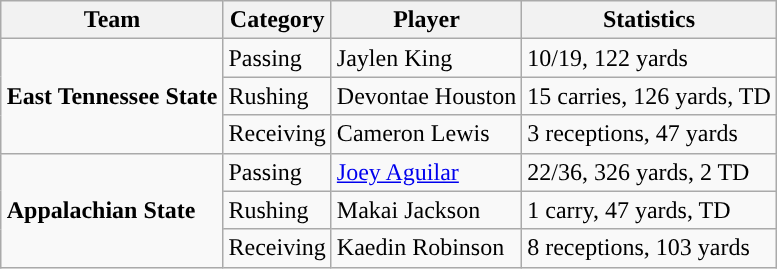<table class="wikitable" style="float: right;">
<tr>
<th>Team</th>
<th>Category</th>
<th>Player</th>
<th>Statistics</th>
</tr>
<tr>
<td rowspan=3><strong>East Tennessee State</strong></td>
<td>Passing</td>
<td>Jaylen King</td>
<td>10/19, 122 yards</td>
</tr>
<tr>
<td>Rushing</td>
<td>Devontae Houston</td>
<td>15 carries, 126 yards, TD</td>
</tr>
<tr>
<td>Receiving</td>
<td>Cameron Lewis</td>
<td>3 receptions, 47 yards</td>
</tr>
<tr>
<td rowspan=3><strong>Appalachian State</strong></td>
<td>Passing</td>
<td><a href='#'>Joey Aguilar</a></td>
<td>22/36, 326 yards, 2 TD</td>
</tr>
<tr>
<td>Rushing</td>
<td>Makai Jackson</td>
<td>1 carry, 47 yards, TD</td>
</tr>
<tr>
<td>Receiving</td>
<td>Kaedin Robinson</td>
<td>8 receptions, 103 yards</td>
</tr>
</table>
